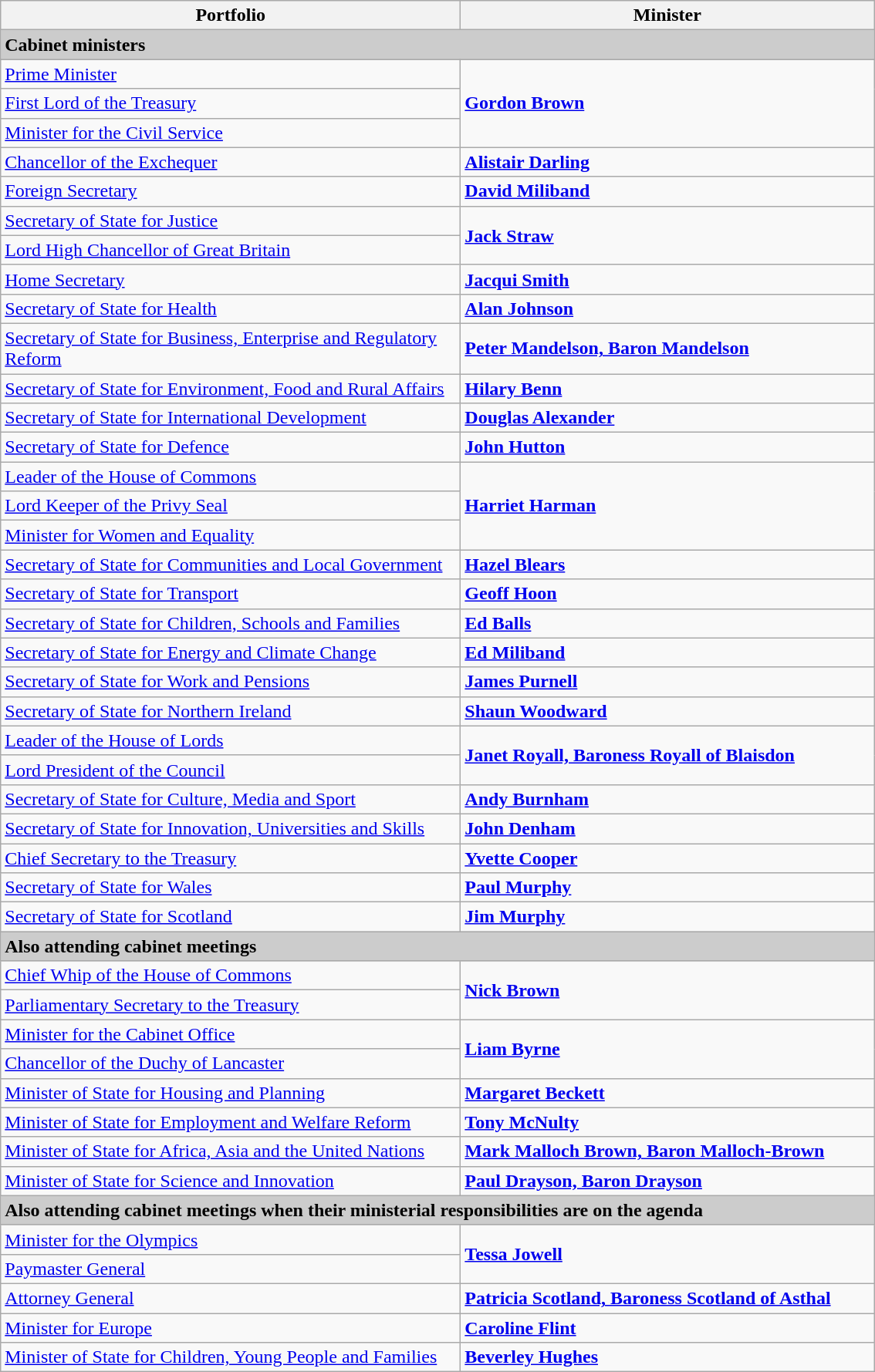<table class="wikitable">
<tr>
<th width=390>Portfolio</th>
<th width=350>Minister</th>
</tr>
<tr>
<td style="background:#cccccc;" colspan="4"><strong>Cabinet ministers</strong></td>
</tr>
<tr>
</tr>
<tr>
<td><a href='#'>Prime Minister</a></td>
<td rowspan="3"><strong><a href='#'>Gordon Brown</a></strong></td>
</tr>
<tr>
<td><a href='#'>First Lord of the Treasury</a></td>
</tr>
<tr>
<td><a href='#'>Minister for the Civil Service</a></td>
</tr>
<tr>
<td><a href='#'>Chancellor of the Exchequer</a></td>
<td><strong><a href='#'>Alistair Darling</a></strong></td>
</tr>
<tr>
<td><a href='#'>Foreign Secretary</a></td>
<td><strong><a href='#'>David Miliband</a></strong></td>
</tr>
<tr>
<td><a href='#'>Secretary of State for Justice</a></td>
<td rowspan="2"><strong><a href='#'>Jack Straw</a></strong></td>
</tr>
<tr>
<td><a href='#'>Lord High Chancellor of Great Britain</a></td>
</tr>
<tr z>
<td><a href='#'>Home Secretary</a></td>
<td><strong><a href='#'>Jacqui Smith</a></strong></td>
</tr>
<tr>
<td><a href='#'>Secretary of State for Health</a></td>
<td><strong><a href='#'>Alan Johnson</a></strong></td>
</tr>
<tr>
<td><a href='#'>Secretary of State for Business, Enterprise and Regulatory Reform</a></td>
<td><strong><a href='#'>Peter Mandelson, Baron Mandelson</a></strong></td>
</tr>
<tr>
<td><a href='#'>Secretary of State for Environment, Food and Rural Affairs</a></td>
<td><strong><a href='#'>Hilary Benn</a></strong></td>
</tr>
<tr>
<td><a href='#'>Secretary of State for International Development</a></td>
<td><strong><a href='#'>Douglas Alexander</a></strong></td>
</tr>
<tr>
<td><a href='#'>Secretary of State for Defence</a></td>
<td><strong><a href='#'>John Hutton</a></strong></td>
</tr>
<tr>
<td><a href='#'>Leader of the House of Commons</a></td>
<td rowspan="3"><strong><a href='#'>Harriet Harman</a></strong></td>
</tr>
<tr>
<td><a href='#'>Lord Keeper of the Privy Seal</a></td>
</tr>
<tr>
<td><a href='#'>Minister for Women and Equality</a></td>
</tr>
<tr>
<td><a href='#'>Secretary of State for Communities and Local Government</a></td>
<td><strong><a href='#'>Hazel Blears</a></strong></td>
</tr>
<tr>
<td><a href='#'>Secretary of State for Transport</a></td>
<td><strong><a href='#'>Geoff Hoon</a></strong></td>
</tr>
<tr>
<td><a href='#'>Secretary of State for Children, Schools and Families</a></td>
<td><strong><a href='#'>Ed Balls</a></strong></td>
</tr>
<tr>
<td><a href='#'>Secretary of State for Energy and Climate Change</a></td>
<td><strong><a href='#'>Ed Miliband</a></strong></td>
</tr>
<tr>
<td><a href='#'>Secretary of State for Work and Pensions</a></td>
<td><strong><a href='#'>James Purnell</a></strong></td>
</tr>
<tr>
<td><a href='#'>Secretary of State for Northern Ireland</a></td>
<td><strong><a href='#'>Shaun Woodward</a></strong></td>
</tr>
<tr>
<td><a href='#'>Leader of the House of Lords</a></td>
<td rowspan="2"><strong><a href='#'>Janet Royall, Baroness Royall of Blaisdon</a></strong></td>
</tr>
<tr>
<td><a href='#'>Lord President of the Council</a></td>
</tr>
<tr>
<td><a href='#'>Secretary of State for Culture, Media and Sport</a></td>
<td><strong><a href='#'>Andy Burnham</a></strong></td>
</tr>
<tr>
<td><a href='#'>Secretary of State for Innovation, Universities and Skills</a></td>
<td><strong><a href='#'>John Denham</a></strong></td>
</tr>
<tr>
<td><a href='#'>Chief Secretary to the Treasury</a></td>
<td><strong><a href='#'>Yvette Cooper</a></strong></td>
</tr>
<tr>
<td><a href='#'>Secretary of State for Wales</a></td>
<td><strong><a href='#'>Paul Murphy</a></strong></td>
</tr>
<tr>
<td><a href='#'>Secretary of State for Scotland</a></td>
<td><strong><a href='#'>Jim Murphy</a></strong></td>
</tr>
<tr>
<td style="background:#cccccc;" colspan="3"><strong>Also attending cabinet meetings</strong></td>
</tr>
<tr>
<td><a href='#'>Chief Whip of the House of Commons</a></td>
<td rowspan="2"><strong><a href='#'>Nick Brown</a></strong></td>
</tr>
<tr>
<td><a href='#'>Parliamentary Secretary to the Treasury</a></td>
</tr>
<tr>
<td><a href='#'>Minister for the Cabinet Office</a></td>
<td rowspan="2"><strong><a href='#'>Liam Byrne</a></strong></td>
</tr>
<tr>
<td><a href='#'>Chancellor of the Duchy of Lancaster</a></td>
</tr>
<tr>
<td><a href='#'>Minister of State for Housing and Planning</a></td>
<td><strong><a href='#'>Margaret Beckett</a></strong></td>
</tr>
<tr>
<td><a href='#'>Minister of State for Employment and Welfare Reform</a></td>
<td><strong><a href='#'>Tony McNulty</a></strong></td>
</tr>
<tr>
<td><a href='#'>Minister of State for Africa, Asia and the United Nations</a></td>
<td><strong><a href='#'>Mark Malloch Brown, Baron Malloch-Brown</a></strong></td>
</tr>
<tr>
<td><a href='#'>Minister of State for Science and Innovation</a></td>
<td><strong><a href='#'>Paul Drayson, Baron Drayson</a></strong></td>
</tr>
<tr>
<td style="background:#cccccc;" colspan="3"><strong>Also attending cabinet meetings when their ministerial responsibilities are on the agenda</strong></td>
</tr>
<tr>
<td><a href='#'>Minister for the Olympics</a></td>
<td rowspan="2"><strong><a href='#'>Tessa Jowell</a></strong></td>
</tr>
<tr>
<td><a href='#'>Paymaster General</a></td>
</tr>
<tr>
<td><a href='#'>Attorney General</a></td>
<td><strong><a href='#'>Patricia Scotland, Baroness Scotland of Asthal</a></strong></td>
</tr>
<tr>
<td><a href='#'>Minister for Europe</a></td>
<td><strong><a href='#'>Caroline Flint</a></strong></td>
</tr>
<tr>
<td><a href='#'>Minister of State for Children, Young People and Families</a></td>
<td><strong><a href='#'>Beverley Hughes</a></strong></td>
</tr>
</table>
